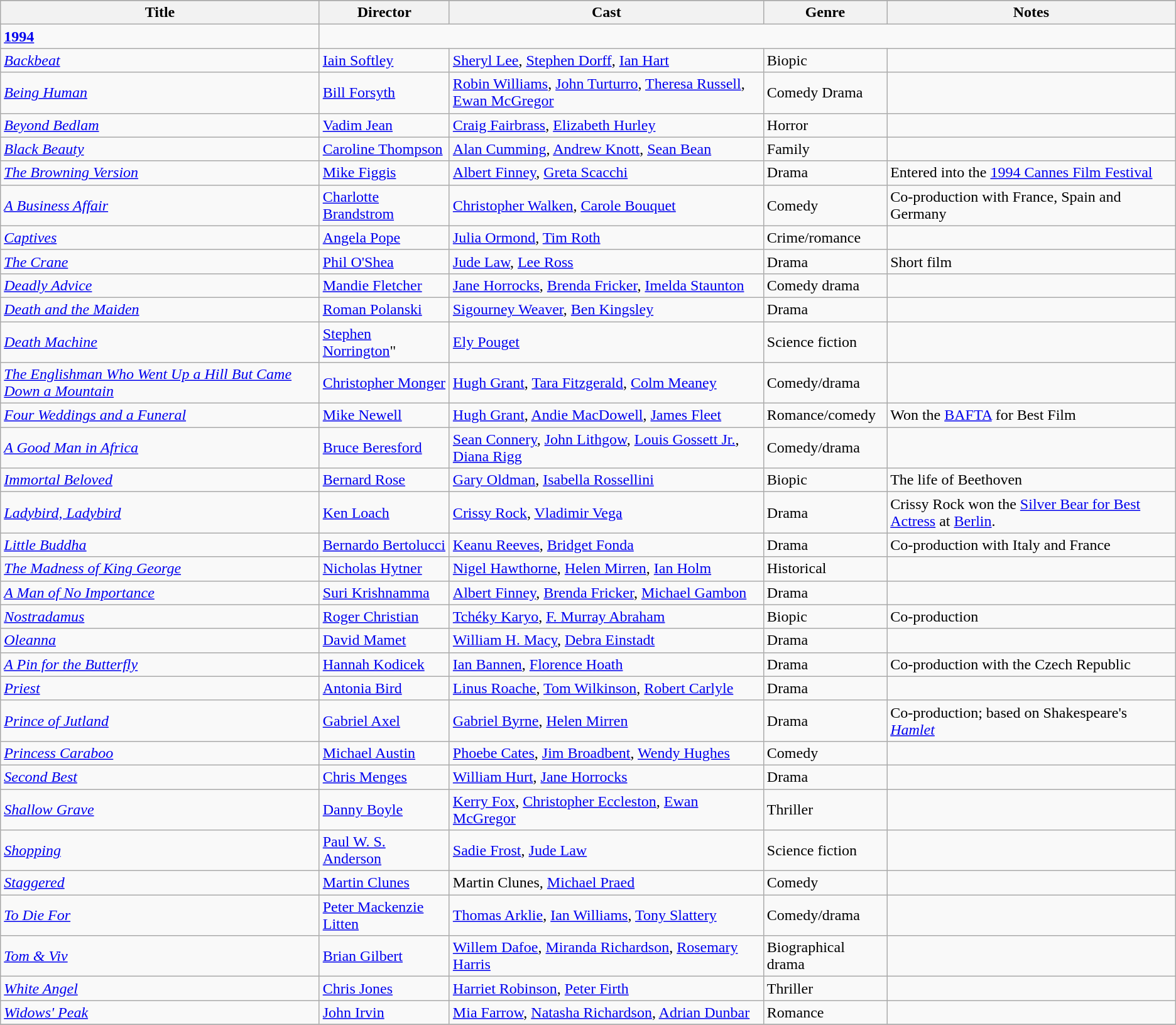<table class="wikitable">
<tr>
</tr>
<tr>
<th>Title</th>
<th>Director</th>
<th>Cast</th>
<th>Genre</th>
<th>Notes</th>
</tr>
<tr>
<td><strong><a href='#'>1994</a></strong></td>
</tr>
<tr>
<td><em><a href='#'>Backbeat</a></em></td>
<td><a href='#'>Iain Softley</a></td>
<td><a href='#'>Sheryl Lee</a>, <a href='#'>Stephen Dorff</a>, <a href='#'>Ian Hart</a></td>
<td>Biopic</td>
<td></td>
</tr>
<tr>
<td><em><a href='#'>Being Human</a></em></td>
<td><a href='#'>Bill Forsyth</a></td>
<td><a href='#'>Robin Williams</a>, <a href='#'>John Turturro</a>, <a href='#'>Theresa Russell</a>, <a href='#'>Ewan McGregor</a></td>
<td>Comedy Drama</td>
<td></td>
</tr>
<tr>
<td><em><a href='#'>Beyond Bedlam</a></em></td>
<td><a href='#'>Vadim Jean</a></td>
<td><a href='#'>Craig Fairbrass</a>, <a href='#'>Elizabeth Hurley</a></td>
<td>Horror</td>
<td></td>
</tr>
<tr>
<td><em><a href='#'>Black Beauty</a></em></td>
<td><a href='#'>Caroline Thompson</a></td>
<td><a href='#'>Alan Cumming</a>, <a href='#'>Andrew Knott</a>, <a href='#'>Sean Bean</a></td>
<td>Family</td>
<td></td>
</tr>
<tr>
<td><em><a href='#'>The Browning Version</a></em></td>
<td><a href='#'>Mike Figgis</a></td>
<td><a href='#'>Albert Finney</a>, <a href='#'>Greta Scacchi</a></td>
<td>Drama</td>
<td>Entered into the <a href='#'>1994 Cannes Film Festival</a></td>
</tr>
<tr>
<td><em><a href='#'>A Business Affair</a></em></td>
<td><a href='#'>Charlotte Brandstrom</a></td>
<td><a href='#'>Christopher Walken</a>, <a href='#'>Carole Bouquet</a></td>
<td>Comedy</td>
<td>Co-production with France, Spain and Germany</td>
</tr>
<tr>
<td><em><a href='#'>Captives</a></em></td>
<td><a href='#'>Angela Pope</a></td>
<td><a href='#'>Julia Ormond</a>, <a href='#'>Tim Roth</a></td>
<td>Crime/romance</td>
<td></td>
</tr>
<tr>
<td><em><a href='#'>The Crane</a></em></td>
<td><a href='#'>Phil O'Shea</a></td>
<td><a href='#'>Jude Law</a>, <a href='#'>Lee Ross</a></td>
<td>Drama</td>
<td>Short film</td>
</tr>
<tr>
<td><em><a href='#'>Deadly Advice</a></em></td>
<td><a href='#'>Mandie Fletcher</a></td>
<td><a href='#'>Jane Horrocks</a>, <a href='#'>Brenda Fricker</a>, <a href='#'>Imelda Staunton</a></td>
<td>Comedy drama</td>
<td></td>
</tr>
<tr>
<td><em><a href='#'>Death and the Maiden</a></em></td>
<td><a href='#'>Roman Polanski</a></td>
<td><a href='#'>Sigourney Weaver</a>, <a href='#'>Ben Kingsley</a></td>
<td>Drama</td>
<td></td>
</tr>
<tr>
<td><em><a href='#'>Death Machine</a></em></td>
<td><a href='#'>Stephen Norrington</a>"</td>
<td><a href='#'>Ely Pouget</a></td>
<td>Science fiction</td>
<td></td>
</tr>
<tr>
<td><em><a href='#'>The Englishman Who Went Up a Hill But Came Down a Mountain</a></em></td>
<td><a href='#'>Christopher Monger</a></td>
<td><a href='#'>Hugh Grant</a>, <a href='#'>Tara Fitzgerald</a>, <a href='#'>Colm Meaney</a></td>
<td>Comedy/drama</td>
<td></td>
</tr>
<tr>
<td><em><a href='#'>Four Weddings and a Funeral</a></em></td>
<td><a href='#'>Mike Newell</a></td>
<td><a href='#'>Hugh Grant</a>, <a href='#'>Andie MacDowell</a>, <a href='#'>James Fleet</a></td>
<td>Romance/comedy</td>
<td>Won the <a href='#'>BAFTA</a> for Best Film</td>
</tr>
<tr>
<td><em><a href='#'>A Good Man in Africa</a></em></td>
<td><a href='#'>Bruce Beresford</a></td>
<td><a href='#'>Sean Connery</a>, <a href='#'>John Lithgow</a>, <a href='#'>Louis Gossett Jr.</a>, <a href='#'>Diana Rigg</a></td>
<td>Comedy/drama</td>
<td></td>
</tr>
<tr>
<td><em><a href='#'>Immortal Beloved</a></em></td>
<td><a href='#'>Bernard Rose</a></td>
<td><a href='#'>Gary Oldman</a>, <a href='#'>Isabella Rossellini</a></td>
<td>Biopic</td>
<td>The life of Beethoven</td>
</tr>
<tr>
<td><em><a href='#'>Ladybird, Ladybird</a></em></td>
<td><a href='#'>Ken Loach</a></td>
<td><a href='#'>Crissy Rock</a>, <a href='#'>Vladimir Vega</a></td>
<td>Drama</td>
<td>Crissy Rock won the <a href='#'>Silver Bear for Best Actress</a> at <a href='#'>Berlin</a>.</td>
</tr>
<tr>
<td><em><a href='#'>Little Buddha</a></em></td>
<td><a href='#'>Bernardo Bertolucci</a></td>
<td><a href='#'>Keanu Reeves</a>, <a href='#'>Bridget Fonda</a></td>
<td>Drama</td>
<td>Co-production with Italy and France</td>
</tr>
<tr>
<td><em><a href='#'>The Madness of King George</a></em></td>
<td><a href='#'>Nicholas Hytner</a></td>
<td><a href='#'>Nigel Hawthorne</a>, <a href='#'>Helen Mirren</a>, <a href='#'>Ian Holm</a></td>
<td>Historical</td>
<td></td>
</tr>
<tr>
<td><em><a href='#'>A Man of No Importance</a></em></td>
<td><a href='#'>Suri Krishnamma</a></td>
<td><a href='#'>Albert Finney</a>, <a href='#'>Brenda Fricker</a>, <a href='#'>Michael Gambon</a></td>
<td>Drama</td>
<td></td>
</tr>
<tr>
<td><em><a href='#'>Nostradamus</a></em></td>
<td><a href='#'>Roger Christian</a></td>
<td><a href='#'>Tchéky Karyo</a>, <a href='#'>F. Murray Abraham</a></td>
<td>Biopic</td>
<td>Co-production</td>
</tr>
<tr>
<td><em><a href='#'>Oleanna</a></em></td>
<td><a href='#'>David Mamet</a></td>
<td><a href='#'>William H. Macy</a>, <a href='#'>Debra Einstadt</a></td>
<td>Drama</td>
<td></td>
</tr>
<tr>
<td><em><a href='#'>A Pin for the Butterfly</a></em></td>
<td><a href='#'>Hannah Kodicek</a></td>
<td><a href='#'>Ian Bannen</a>, <a href='#'>Florence Hoath</a></td>
<td>Drama</td>
<td>Co-production with the Czech Republic</td>
</tr>
<tr>
<td><em><a href='#'>Priest</a></em></td>
<td><a href='#'>Antonia Bird</a></td>
<td><a href='#'>Linus Roache</a>, <a href='#'>Tom Wilkinson</a>, <a href='#'>Robert Carlyle</a></td>
<td>Drama</td>
<td></td>
</tr>
<tr>
<td><em><a href='#'>Prince of Jutland</a></em></td>
<td><a href='#'>Gabriel Axel</a></td>
<td><a href='#'>Gabriel Byrne</a>, <a href='#'>Helen Mirren</a></td>
<td>Drama</td>
<td>Co-production; based on Shakespeare's <em><a href='#'>Hamlet</a></em></td>
</tr>
<tr>
<td><em><a href='#'>Princess Caraboo</a></em></td>
<td><a href='#'>Michael Austin</a></td>
<td><a href='#'>Phoebe Cates</a>, <a href='#'>Jim Broadbent</a>, <a href='#'>Wendy Hughes</a></td>
<td>Comedy</td>
<td></td>
</tr>
<tr>
<td><em><a href='#'>Second Best</a></em></td>
<td><a href='#'>Chris Menges</a></td>
<td><a href='#'>William Hurt</a>, <a href='#'>Jane Horrocks</a></td>
<td>Drama</td>
<td></td>
</tr>
<tr>
<td><em><a href='#'>Shallow Grave</a></em></td>
<td><a href='#'>Danny Boyle</a></td>
<td><a href='#'>Kerry Fox</a>, <a href='#'>Christopher Eccleston</a>, <a href='#'>Ewan McGregor</a></td>
<td>Thriller</td>
<td></td>
</tr>
<tr>
<td><em><a href='#'>Shopping</a></em></td>
<td><a href='#'>Paul W. S. Anderson</a></td>
<td><a href='#'>Sadie Frost</a>, <a href='#'>Jude Law</a></td>
<td>Science fiction</td>
<td></td>
</tr>
<tr>
<td><em><a href='#'>Staggered</a></em></td>
<td><a href='#'>Martin Clunes</a></td>
<td>Martin Clunes, <a href='#'>Michael Praed</a></td>
<td>Comedy</td>
<td></td>
</tr>
<tr>
<td><em><a href='#'>To Die For</a></em></td>
<td><a href='#'>Peter Mackenzie Litten</a></td>
<td><a href='#'>Thomas Arklie</a>, <a href='#'>Ian Williams</a>, <a href='#'>Tony Slattery</a></td>
<td>Comedy/drama</td>
<td></td>
</tr>
<tr>
<td><em><a href='#'>Tom & Viv</a></em></td>
<td><a href='#'>Brian Gilbert</a></td>
<td><a href='#'>Willem Dafoe</a>, <a href='#'>Miranda Richardson</a>, <a href='#'>Rosemary Harris</a></td>
<td>Biographical drama</td>
<td></td>
</tr>
<tr>
<td><em><a href='#'>White Angel</a></em></td>
<td><a href='#'>Chris Jones</a></td>
<td><a href='#'>Harriet Robinson</a>, <a href='#'>Peter Firth</a></td>
<td>Thriller</td>
<td></td>
</tr>
<tr>
<td><em><a href='#'>Widows' Peak</a></em></td>
<td><a href='#'>John Irvin</a></td>
<td><a href='#'>Mia Farrow</a>, <a href='#'>Natasha Richardson</a>, <a href='#'>Adrian Dunbar</a></td>
<td>Romance</td>
<td></td>
</tr>
<tr>
</tr>
</table>
